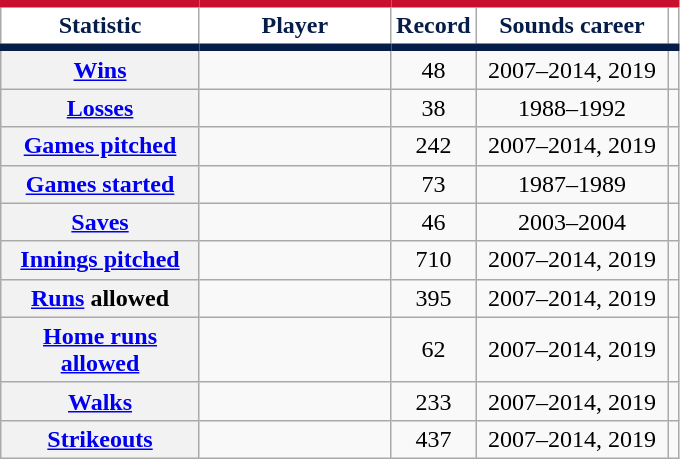<table class="sortable wikitable plainrowheaders" style="text-align:center">
<tr>
<th width="125px" scope="col" style="background-color:#ffffff; border-top:#c8102e 5px solid; border-bottom:#071d49 5px solid; color:#071d49">Statistic</th>
<th width="120px" scope="col" style="background-color:#ffffff; border-top:#c8102e 5px solid; border-bottom:#071d49 5px solid; color:#071d49">Player</th>
<th width="50px" class="unsortable" scope="col" style="background-color:#ffffff; border-top:#c8102e 5px solid; border-bottom:#071d49 5px solid; color:#071d49">Record</th>
<th width="120px" scope="col" style="background-color:#ffffff; border-top:#c8102e 5px solid; border-bottom:#071d49 5px solid; color:#071d49">Sounds career</th>
<th class="unsortable" scope="col" style="background-color:#ffffff; border-top:#c8102e 5px solid; border-bottom:#071d49 5px solid; color:#071d49"></th>
</tr>
<tr>
<th scope="row" style="text-align:center"><a href='#'>Wins</a></th>
<td></td>
<td>48</td>
<td>2007–2014, 2019</td>
<td></td>
</tr>
<tr>
<th scope="row" style="text-align:center"><a href='#'>Losses</a></th>
<td></td>
<td>38</td>
<td>1988–1992</td>
<td></td>
</tr>
<tr>
<th scope="row" style="text-align:center"><a href='#'>Games pitched</a></th>
<td></td>
<td>242</td>
<td>2007–2014, 2019</td>
<td></td>
</tr>
<tr>
<th scope="row" style="text-align:center"><a href='#'>Games started</a></th>
<td></td>
<td>73</td>
<td>1987–1989</td>
<td></td>
</tr>
<tr>
<th scope="row" style="text-align:center"><a href='#'>Saves</a></th>
<td></td>
<td>46</td>
<td>2003–2004</td>
<td></td>
</tr>
<tr>
<th scope="row" style="text-align:center"><a href='#'>Innings pitched</a></th>
<td></td>
<td>710</td>
<td>2007–2014, 2019</td>
<td></td>
</tr>
<tr>
<th scope="row" style="text-align:center"><a href='#'>Runs</a> allowed</th>
<td></td>
<td>395</td>
<td>2007–2014, 2019</td>
<td></td>
</tr>
<tr>
<th scope="row" style="text-align:center"><a href='#'>Home runs allowed</a></th>
<td></td>
<td>62</td>
<td>2007–2014, 2019</td>
<td></td>
</tr>
<tr>
<th scope="row" style="text-align:center"><a href='#'>Walks</a></th>
<td></td>
<td>233</td>
<td>2007–2014, 2019</td>
<td></td>
</tr>
<tr>
<th scope="row" style="text-align:center"><a href='#'>Strikeouts</a></th>
<td></td>
<td>437</td>
<td>2007–2014, 2019</td>
<td></td>
</tr>
</table>
